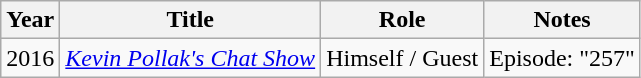<table class="wikitable sortable">
<tr>
<th>Year</th>
<th>Title</th>
<th>Role</th>
<th class="unsortable">Notes</th>
</tr>
<tr>
<td>2016</td>
<td><em><a href='#'>Kevin Pollak's Chat Show</a></em></td>
<td>Himself / Guest</td>
<td>Episode: "257"</td>
</tr>
</table>
